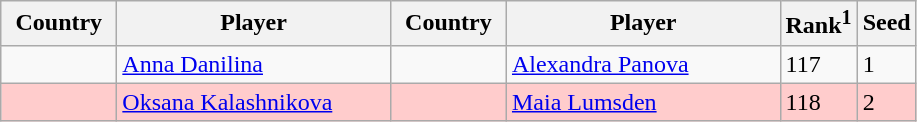<table class="sortable wikitable">
<tr>
<th width="70">Country</th>
<th width="175">Player</th>
<th width="70">Country</th>
<th width="175">Player</th>
<th>Rank<sup>1</sup></th>
<th>Seed</th>
</tr>
<tr>
<td></td>
<td><a href='#'>Anna Danilina</a></td>
<td></td>
<td><a href='#'>Alexandra Panova</a></td>
<td>117</td>
<td>1</td>
</tr>
<tr style="background:#fcc;">
<td></td>
<td><a href='#'>Oksana Kalashnikova</a></td>
<td></td>
<td><a href='#'>Maia Lumsden</a></td>
<td>118</td>
<td>2</td>
</tr>
</table>
